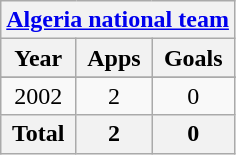<table class="wikitable" style="text-align:center">
<tr>
<th colspan=3><a href='#'>Algeria national team</a></th>
</tr>
<tr>
<th>Year</th>
<th>Apps</th>
<th>Goals</th>
</tr>
<tr>
</tr>
<tr>
<td>2002</td>
<td>2</td>
<td>0</td>
</tr>
<tr>
<th>Total</th>
<th>2</th>
<th>0</th>
</tr>
</table>
